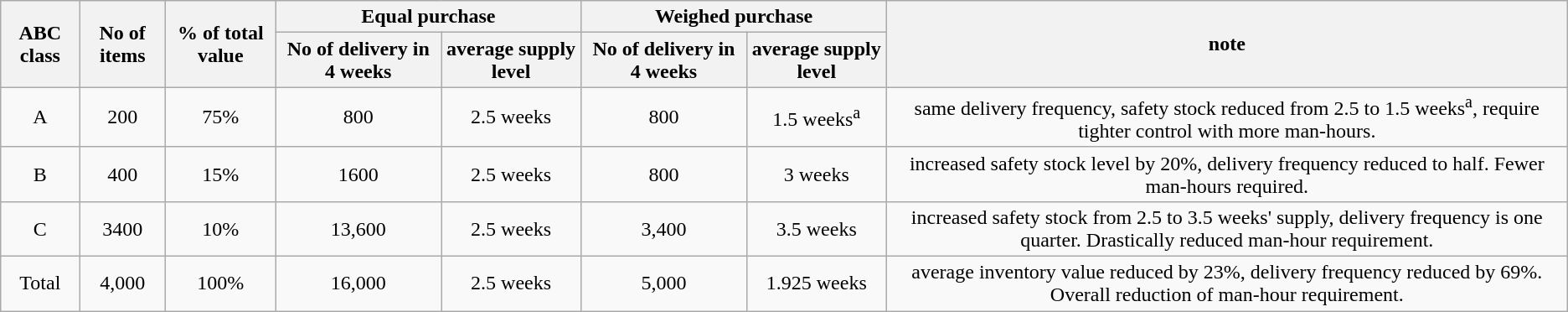<table class="wikitable" style="text-align:center">
<tr>
<th rowspan=2>ABC class</th>
<th rowspan=2>No of items</th>
<th rowspan=2>% of total value</th>
<th colspan=2>Equal purchase</th>
<th colspan=2>Weighed purchase</th>
<th rowspan=2>note</th>
</tr>
<tr>
<th>No of delivery in 4 weeks</th>
<th>average supply level</th>
<th>No of delivery in 4 weeks</th>
<th>average supply level</th>
</tr>
<tr>
<td>A</td>
<td>200</td>
<td>75%</td>
<td>800</td>
<td>2.5 weeks</td>
<td>800</td>
<td>1.5 weeks<sup>a</sup></td>
<td>same delivery frequency, safety stock reduced from 2.5 to 1.5 weeks<sup>a</sup>, require tighter control with more man-hours.</td>
</tr>
<tr>
<td>B</td>
<td>400</td>
<td>15%</td>
<td>1600</td>
<td>2.5 weeks</td>
<td>800</td>
<td>3 weeks</td>
<td>increased safety stock level by 20%, delivery frequency reduced to half. Fewer man-hours required.</td>
</tr>
<tr>
<td>C</td>
<td>3400</td>
<td>10%</td>
<td>13,600</td>
<td>2.5 weeks</td>
<td>3,400</td>
<td>3.5 weeks</td>
<td>increased safety stock from 2.5 to 3.5 weeks' supply, delivery frequency is one quarter. Drastically reduced man-hour requirement.</td>
</tr>
<tr>
<td>Total</td>
<td>4,000</td>
<td>100%</td>
<td>16,000</td>
<td>2.5 weeks</td>
<td>5,000</td>
<td>1.925 weeks</td>
<td>average inventory value reduced by 23%, delivery frequency reduced by 69%. Overall reduction of man-hour requirement.</td>
</tr>
</table>
